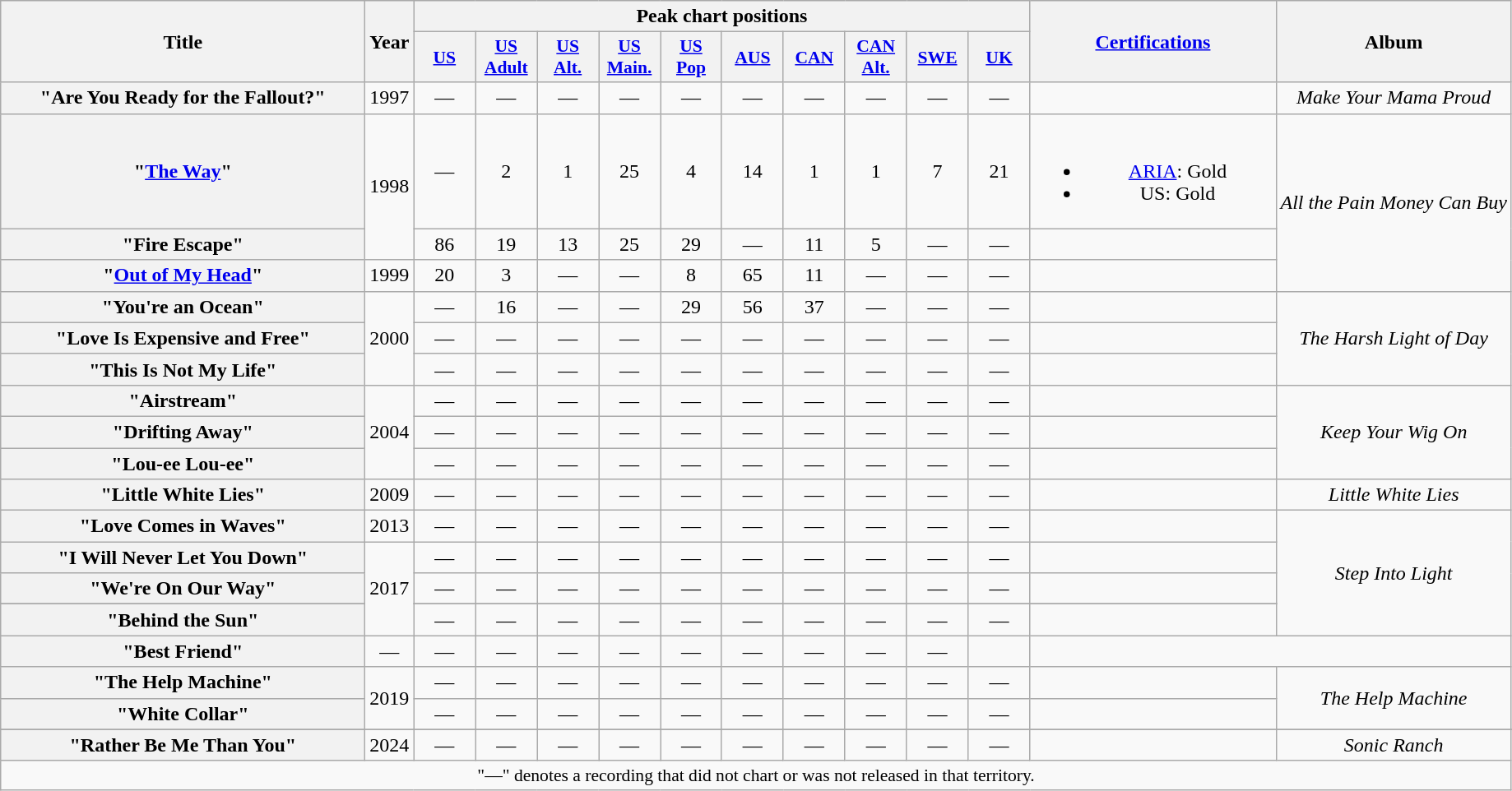<table class="wikitable plainrowheaders" style="text-align:center;" border="1">
<tr>
<th scope="col" rowspan="2" style="width:18em;">Title</th>
<th scope="col" rowspan="2">Year</th>
<th scope="col" colspan="10">Peak chart positions</th>
<th scope="col" rowspan="2" style="width:12em;"><a href='#'>Certifications</a></th>
<th scope="col" rowspan="2">Album</th>
</tr>
<tr>
<th scope="col" style="width:3em;font-size:90%;"><a href='#'>US</a><br></th>
<th scope="col" style="width:3em;font-size:90%;"><a href='#'>US<br>Adult</a><br></th>
<th scope="col" style="width:3em;font-size:90%;"><a href='#'>US<br>Alt.</a><br></th>
<th scope="col" style="width:3em;font-size:90%;"><a href='#'>US<br>Main.</a><br></th>
<th scope="col" style="width:3em;font-size:90%;"><a href='#'>US<br>Pop</a><br></th>
<th scope="col" style="width:3em;font-size:90%;"><a href='#'>AUS</a><br></th>
<th scope="col" style="width:3em;font-size:90%;"><a href='#'>CAN</a><br></th>
<th scope="col" style="width:3em;font-size:90%;"><a href='#'>CAN<br>Alt.</a><br></th>
<th scope="col" style="width:3em;font-size:90%;"><a href='#'>SWE</a><br></th>
<th scope="col" style="width:3em;font-size:90%;"><a href='#'>UK</a><br></th>
</tr>
<tr>
<th scope="row">"Are You Ready for the Fallout?"</th>
<td>1997</td>
<td>—</td>
<td>—</td>
<td>—</td>
<td>—</td>
<td>—</td>
<td>—</td>
<td>—</td>
<td>—</td>
<td>—</td>
<td>—</td>
<td></td>
<td><em>Make Your Mama Proud</em></td>
</tr>
<tr>
<th scope="row">"<a href='#'>The Way</a>"</th>
<td rowspan="2">1998</td>
<td>—</td>
<td>2</td>
<td>1</td>
<td>25</td>
<td>4</td>
<td>14</td>
<td>1</td>
<td>1</td>
<td>7</td>
<td>21</td>
<td><br><ul><li><a href='#'>ARIA</a>: Gold</li><li>US: Gold</li></ul></td>
<td rowspan="3"><em>All the Pain Money Can Buy</em></td>
</tr>
<tr>
<th scope="row">"Fire Escape"</th>
<td>86</td>
<td>19</td>
<td>13</td>
<td>25</td>
<td>29</td>
<td>—</td>
<td>11</td>
<td>5</td>
<td>—</td>
<td>—</td>
<td></td>
</tr>
<tr>
<th scope="row">"<a href='#'>Out of My Head</a>"</th>
<td>1999</td>
<td>20</td>
<td>3</td>
<td>—</td>
<td>—</td>
<td>8</td>
<td>65</td>
<td>11</td>
<td>—</td>
<td>—</td>
<td>—</td>
<td></td>
</tr>
<tr>
<th scope="row">"You're an Ocean"</th>
<td rowspan="3">2000</td>
<td>—</td>
<td>16</td>
<td>—</td>
<td>—</td>
<td>29</td>
<td>56</td>
<td>37</td>
<td>—</td>
<td>—</td>
<td>—</td>
<td></td>
<td rowspan="3"><em>The Harsh Light of Day</em></td>
</tr>
<tr>
<th scope="row">"Love Is Expensive and Free"</th>
<td>—</td>
<td>—</td>
<td>—</td>
<td>—</td>
<td>—</td>
<td>—</td>
<td>—</td>
<td>—</td>
<td>—</td>
<td>—</td>
<td></td>
</tr>
<tr>
<th scope="row">"This Is Not My Life"</th>
<td>—</td>
<td>—</td>
<td>—</td>
<td>—</td>
<td>—</td>
<td>—</td>
<td>—</td>
<td>—</td>
<td>—</td>
<td>—</td>
<td></td>
</tr>
<tr>
<th scope="row">"Airstream"</th>
<td rowspan="3">2004</td>
<td>—</td>
<td>—</td>
<td>—</td>
<td>—</td>
<td>—</td>
<td>—</td>
<td>—</td>
<td>—</td>
<td>—</td>
<td>—</td>
<td></td>
<td rowspan="3"><em>Keep Your Wig On</em></td>
</tr>
<tr>
<th scope="row">"Drifting Away"</th>
<td>—</td>
<td>—</td>
<td>—</td>
<td>—</td>
<td>—</td>
<td>—</td>
<td>—</td>
<td>—</td>
<td>—</td>
<td>—</td>
<td></td>
</tr>
<tr>
<th scope="row">"Lou-ee Lou-ee"</th>
<td>—</td>
<td>—</td>
<td>—</td>
<td>—</td>
<td>—</td>
<td>—</td>
<td>—</td>
<td>—</td>
<td>—</td>
<td>—</td>
<td></td>
</tr>
<tr>
<th scope="row">"Little White Lies"</th>
<td>2009</td>
<td>—</td>
<td>—</td>
<td>—</td>
<td>—</td>
<td>—</td>
<td>—</td>
<td>—</td>
<td>—</td>
<td>—</td>
<td>—</td>
<td></td>
<td><em>Little White Lies</em></td>
</tr>
<tr>
<th scope="row">"Love Comes in Waves"</th>
<td>2013</td>
<td>—</td>
<td>—</td>
<td>—</td>
<td>—</td>
<td>—</td>
<td>—</td>
<td>—</td>
<td>—</td>
<td>—</td>
<td>—</td>
<td></td>
<td rowspan="5"><em>Step Into Light</em></td>
</tr>
<tr>
<th scope="row">"I Will Never Let You Down"</th>
<td rowspan="4">2017</td>
<td>—</td>
<td>—</td>
<td>—</td>
<td>—</td>
<td>—</td>
<td>—</td>
<td>—</td>
<td>—</td>
<td>—</td>
<td>—</td>
<td></td>
</tr>
<tr>
<th scope="row">"We're On Our Way"</th>
<td>—</td>
<td>—</td>
<td>—</td>
<td>—</td>
<td>—</td>
<td>—</td>
<td>—</td>
<td>—</td>
<td>—</td>
<td>—</td>
<td></td>
</tr>
<tr>
</tr>
<tr>
<th scope="row">"Behind the Sun"</th>
<td>—</td>
<td>—</td>
<td>—</td>
<td>—</td>
<td>—</td>
<td>—</td>
<td>—</td>
<td>—</td>
<td>—</td>
<td>—</td>
<td></td>
</tr>
<tr>
<th scope="row">"Best Friend"</th>
<td>—</td>
<td>—</td>
<td>—</td>
<td>—</td>
<td>—</td>
<td>—</td>
<td>—</td>
<td>—</td>
<td>—</td>
<td>—</td>
<td></td>
</tr>
<tr>
<th scope="row">"The Help Machine"</th>
<td rowspan="2">2019</td>
<td>—</td>
<td>—</td>
<td>—</td>
<td>—</td>
<td>—</td>
<td>—</td>
<td>—</td>
<td>—</td>
<td>—</td>
<td>—</td>
<td></td>
<td rowspan="2"><em>The Help Machine</em></td>
</tr>
<tr>
<th scope="row">"White Collar"</th>
<td>—</td>
<td>—</td>
<td>—</td>
<td>—</td>
<td>—</td>
<td>—</td>
<td>—</td>
<td>—</td>
<td>—</td>
<td>—</td>
<td></td>
</tr>
<tr>
</tr>
<tr>
<th scope="row">"Rather Be Me Than You"</th>
<td>2024</td>
<td>—</td>
<td>—</td>
<td>—</td>
<td>—</td>
<td>—</td>
<td>—</td>
<td>—</td>
<td>—</td>
<td>—</td>
<td>—</td>
<td></td>
<td><em>Sonic Ranch</em></td>
</tr>
<tr>
<td colspan="14" style="font-size:90%">"—" denotes a recording that did not chart or was not released in that territory.</td>
</tr>
</table>
